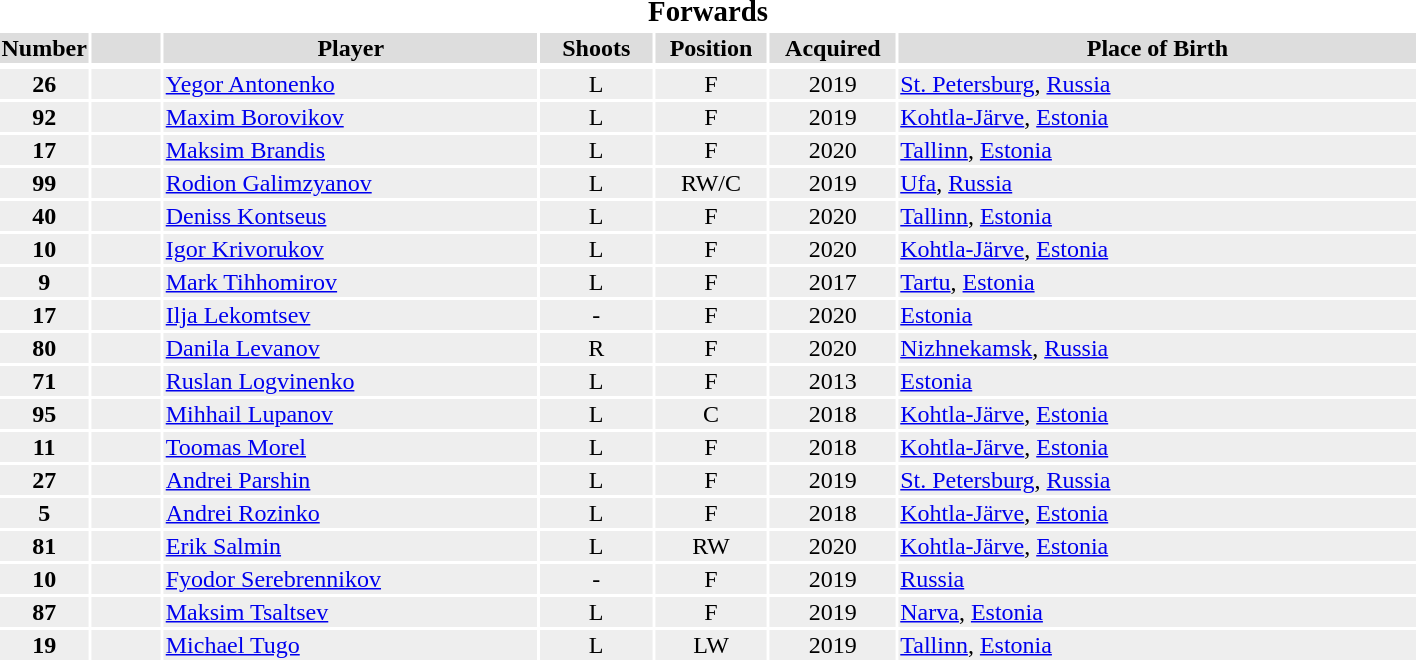<table width=75%>
<tr>
<th colspan=7><big>Forwards</big></th>
</tr>
<tr bgcolor="#dddddd">
<th width=5%>Number</th>
<th width=5%></th>
<th !width=15%>Player</th>
<th width=8%>Shoots</th>
<th width=8%>Position</th>
<th width=9%>Acquired</th>
<th width=37%>Place of Birth</th>
</tr>
<tr>
</tr>
<tr bgcolor="#eeeeee">
<td align=center><strong>26</strong></td>
<td align=center></td>
<td><a href='#'>Yegor Antonenko</a></td>
<td align=center>L</td>
<td align=center>F</td>
<td align=center>2019</td>
<td><a href='#'>St. Petersburg</a>, <a href='#'>Russia</a></td>
</tr>
<tr bgcolor="#eeeeee">
<td align=center><strong>92</strong></td>
<td align=center></td>
<td><a href='#'>Maxim Borovikov</a></td>
<td align=center>L</td>
<td align=center>F</td>
<td align=center>2019</td>
<td><a href='#'>Kohtla-Järve</a>, <a href='#'>Estonia</a></td>
</tr>
<tr bgcolor="#eeeeee">
<td align=center><strong>17</strong></td>
<td align=center></td>
<td><a href='#'>Maksim Brandis</a></td>
<td align=center>L</td>
<td align=center>F</td>
<td align=center>2020</td>
<td><a href='#'>Tallinn</a>, <a href='#'>Estonia</a></td>
</tr>
<tr bgcolor="#eeeeee">
<td align=center><strong>99</strong></td>
<td align=center></td>
<td><a href='#'>Rodion Galimzyanov</a></td>
<td align=center>L</td>
<td align=center>RW/C</td>
<td align=center>2019</td>
<td><a href='#'>Ufa</a>, <a href='#'>Russia</a></td>
</tr>
<tr bgcolor="#eeeeee">
<td align=center><strong>40</strong></td>
<td align=center></td>
<td><a href='#'>Deniss Kontseus</a></td>
<td align=center>L</td>
<td align=center>F</td>
<td align=center>2020</td>
<td><a href='#'>Tallinn</a>, <a href='#'>Estonia</a></td>
</tr>
<tr bgcolor="#eeeeee">
<td align=center><strong>10</strong></td>
<td align=center></td>
<td><a href='#'>Igor Krivorukov</a></td>
<td align=center>L</td>
<td align=center>F</td>
<td align=center>2020</td>
<td><a href='#'>Kohtla-Järve</a>, <a href='#'>Estonia</a></td>
</tr>
<tr bgcolor="#eeeeee">
<td align=center><strong>9</strong></td>
<td align=center></td>
<td><a href='#'>Mark Tihhomirov</a></td>
<td align=center>L</td>
<td align=center>F</td>
<td align=center>2017</td>
<td><a href='#'>Tartu</a>, <a href='#'>Estonia</a></td>
</tr>
<tr bgcolor="#eeeeee">
<td align=center><strong>17</strong></td>
<td align=center></td>
<td><a href='#'>Ilja Lekomtsev</a></td>
<td align=center>-</td>
<td align=center>F</td>
<td align=center>2020</td>
<td><a href='#'>Estonia</a></td>
</tr>
<tr bgcolor="#eeeeee">
<td align=center><strong>80</strong></td>
<td align=center></td>
<td><a href='#'>Danila Levanov</a></td>
<td align=center>R</td>
<td align=center>F</td>
<td align=center>2020</td>
<td><a href='#'>Nizhnekamsk</a>, <a href='#'>Russia</a></td>
</tr>
<tr bgcolor="#eeeeee">
<td align=center><strong>71</strong></td>
<td align=center></td>
<td><a href='#'>Ruslan Logvinenko</a></td>
<td align=center>L</td>
<td align=center>F</td>
<td align=center>2013</td>
<td><a href='#'>Estonia</a></td>
</tr>
<tr bgcolor="#eeeeee">
<td align=center><strong>95</strong></td>
<td align=center></td>
<td><a href='#'>Mihhail Lupanov</a></td>
<td align=center>L</td>
<td align=center>C</td>
<td align=center>2018</td>
<td><a href='#'>Kohtla-Järve</a>, <a href='#'>Estonia</a></td>
</tr>
<tr bgcolor="#eeeeee">
<td align=center><strong>11</strong></td>
<td align=center></td>
<td><a href='#'>Toomas Morel</a></td>
<td align=center>L</td>
<td align=center>F</td>
<td align=center>2018</td>
<td><a href='#'>Kohtla-Järve</a>, <a href='#'>Estonia</a></td>
</tr>
<tr bgcolor="#eeeeee">
<td align=center><strong>27</strong></td>
<td align=center></td>
<td><a href='#'>Andrei Parshin</a></td>
<td align=center>L</td>
<td align=center>F</td>
<td align=center>2019</td>
<td><a href='#'>St. Petersburg</a>, <a href='#'>Russia</a></td>
</tr>
<tr bgcolor="#eeeeee">
<td align=center><strong>5</strong></td>
<td align=center></td>
<td><a href='#'>Andrei Rozinko</a></td>
<td align=center>L</td>
<td align=center>F</td>
<td align=center>2018</td>
<td><a href='#'>Kohtla-Järve</a>, <a href='#'>Estonia</a></td>
</tr>
<tr bgcolor="#eeeeee">
<td align=center><strong>81</strong></td>
<td align=center></td>
<td><a href='#'>Erik Salmin</a></td>
<td align=center>L</td>
<td align=center>RW</td>
<td align=center>2020</td>
<td><a href='#'>Kohtla-Järve</a>, <a href='#'>Estonia</a></td>
</tr>
<tr bgcolor="#eeeeee">
<td align=center><strong>10</strong></td>
<td align=center></td>
<td><a href='#'>Fyodor Serebrennikov</a></td>
<td align=center>-</td>
<td align=center>F</td>
<td align=center>2019</td>
<td><a href='#'>Russia</a></td>
</tr>
<tr bgcolor="#eeeeee">
<td align=center><strong>87</strong></td>
<td align=center></td>
<td><a href='#'>Maksim Tsaltsev</a></td>
<td align=center>L</td>
<td align=center>F</td>
<td align=center>2019</td>
<td><a href='#'>Narva</a>, <a href='#'>Estonia</a></td>
</tr>
<tr bgcolor="#eeeeee">
<td align=center><strong>19</strong></td>
<td align=center></td>
<td><a href='#'>Michael Tugo</a></td>
<td align=center>L</td>
<td align=center>LW</td>
<td align=center>2019</td>
<td><a href='#'>Tallinn</a>, <a href='#'>Estonia</a></td>
</tr>
</table>
